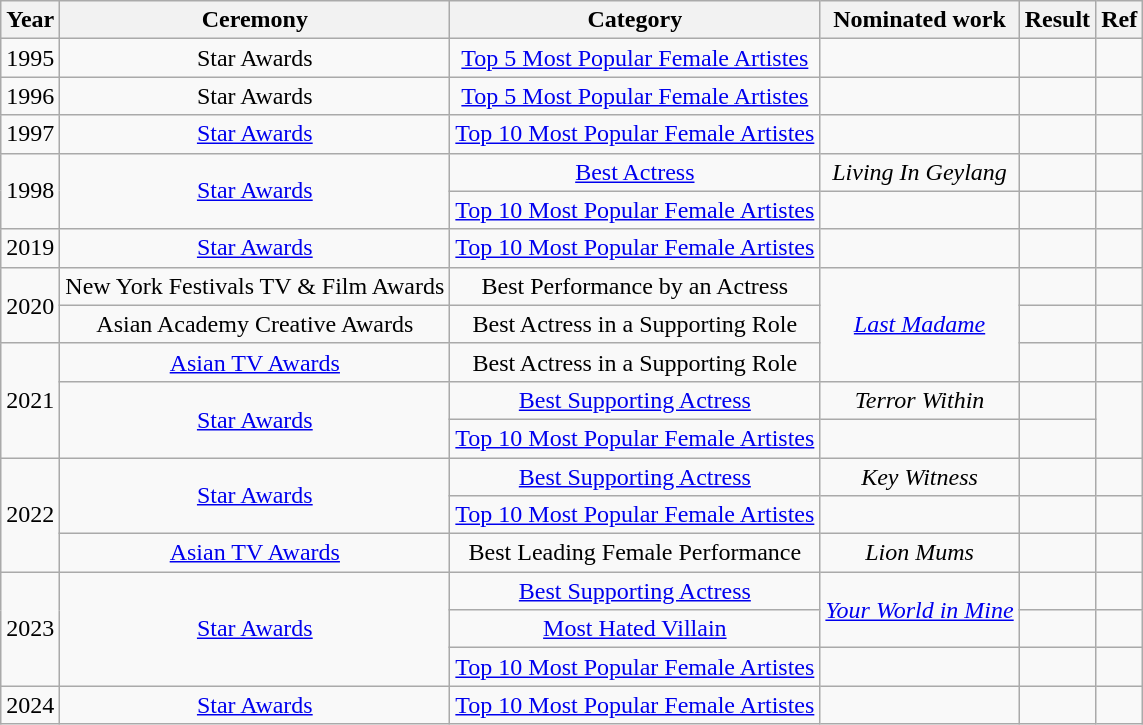<table class="wikitable sortable" style="text-align: center;">
<tr>
<th>Year</th>
<th>Ceremony</th>
<th>Category</th>
<th>Nominated work</th>
<th>Result</th>
<th class="unsortable">Ref</th>
</tr>
<tr>
<td>1995</td>
<td>Star Awards</td>
<td><a href='#'>Top 5 Most Popular Female Artistes</a></td>
<td></td>
<td></td>
<td></td>
</tr>
<tr>
<td>1996</td>
<td>Star Awards</td>
<td><a href='#'>Top 5 Most Popular Female Artistes</a></td>
<td></td>
<td></td>
<td></td>
</tr>
<tr>
<td>1997</td>
<td><a href='#'>Star Awards</a></td>
<td><a href='#'>Top 10 Most Popular Female Artistes</a></td>
<td></td>
<td></td>
<td></td>
</tr>
<tr>
<td rowspan=2>1998</td>
<td rowspan=2><a href='#'>Star Awards</a></td>
<td><a href='#'>Best Actress</a></td>
<td><em>Living In Geylang</em></td>
<td></td>
<td></td>
</tr>
<tr>
<td><a href='#'>Top 10 Most Popular Female Artistes</a></td>
<td></td>
<td></td>
<td></td>
</tr>
<tr>
<td>2019</td>
<td><a href='#'>Star Awards</a></td>
<td><a href='#'>Top 10 Most Popular Female Artistes</a></td>
<td></td>
<td></td>
<td></td>
</tr>
<tr>
<td rowspan=2>2020</td>
<td>New York Festivals TV & Film Awards</td>
<td>Best Performance by an Actress</td>
<td rowspan=3><em><a href='#'>Last Madame</a></em></td>
<td></td>
<td></td>
</tr>
<tr>
<td>Asian Academy Creative Awards</td>
<td>Best Actress in a Supporting Role</td>
<td></td>
<td></td>
</tr>
<tr>
<td rowspan=3>2021</td>
<td><a href='#'>Asian TV Awards</a></td>
<td>Best Actress in a Supporting Role</td>
<td></td>
<td></td>
</tr>
<tr>
<td rowspan=2><a href='#'>Star Awards</a></td>
<td><a href='#'>Best Supporting Actress</a></td>
<td><em>Terror Within</em></td>
<td></td>
<td rowspan=2></td>
</tr>
<tr>
<td><a href='#'>Top 10 Most Popular Female Artistes</a></td>
<td></td>
<td></td>
</tr>
<tr>
<td rowspan="3">2022</td>
<td rowspan="2"><a href='#'>Star Awards</a></td>
<td><a href='#'>Best Supporting Actress</a></td>
<td><em>Key Witness</em> <br> </td>
<td></td>
<td></td>
</tr>
<tr>
<td><a href='#'>Top 10 Most Popular Female Artistes</a></td>
<td></td>
<td></td>
<td></td>
</tr>
<tr>
<td><a href='#'>Asian TV Awards</a></td>
<td>Best Leading Female Performance</td>
<td><em>Lion Mums</em></td>
<td></td>
<td></td>
</tr>
<tr>
<td rowspan="3">2023</td>
<td rowspan="3"><a href='#'>Star Awards</a></td>
<td><a href='#'>Best Supporting Actress</a></td>
<td rowspan="2"><em><a href='#'>Your World in Mine</a></em> <br> </td>
<td></td>
<td></td>
</tr>
<tr>
<td><a href='#'>Most Hated Villain</a></td>
<td></td>
<td></td>
</tr>
<tr>
<td><a href='#'>Top 10 Most Popular Female Artistes</a></td>
<td></td>
<td></td>
<td></td>
</tr>
<tr>
<td>2024</td>
<td><a href='#'>Star Awards</a></td>
<td><a href='#'>Top 10 Most Popular Female Artistes</a></td>
<td></td>
<td></td>
<td></td>
</tr>
</table>
